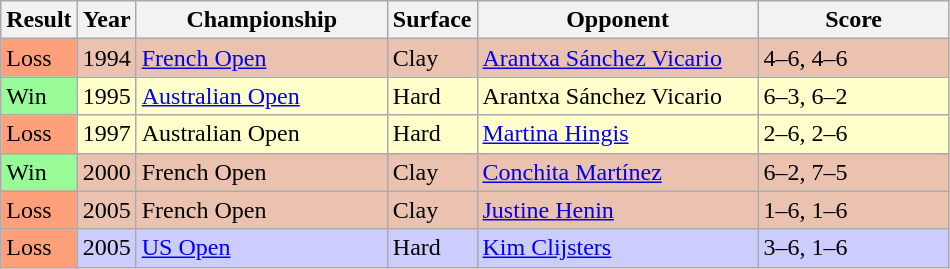<table class="sortable wikitable">
<tr>
<th>Result</th>
<th>Year</th>
<th style="width:160px;">Championship</th>
<th>Surface</th>
<th style="width:180px;">Opponent</th>
<th style="width:120px" class="unsortable">Score</th>
</tr>
<tr style="background:#ebc2af;">
<td style="background:#ffa07a;">Loss</td>
<td>1994</td>
<td><a href='#'>French Open</a></td>
<td>Clay</td>
<td> <a href='#'>Arantxa Sánchez Vicario</a></td>
<td>4–6, 4–6</td>
</tr>
<tr style="background:#ffc;">
<td style="background:#98fb98;">Win</td>
<td>1995</td>
<td><a href='#'>Australian Open</a></td>
<td>Hard</td>
<td> Arantxa Sánchez Vicario</td>
<td>6–3, 6–2</td>
</tr>
<tr style="background:#ffc;">
<td style="background:#ffa07a;">Loss</td>
<td>1997</td>
<td>Australian Open</td>
<td>Hard</td>
<td> <a href='#'>Martina Hingis</a></td>
<td>2–6, 2–6</td>
</tr>
<tr style="background:#ebc2af;">
<td style="background:#98fb98;">Win</td>
<td>2000</td>
<td>French Open</td>
<td>Clay</td>
<td> <a href='#'>Conchita Martínez</a></td>
<td>6–2, 7–5</td>
</tr>
<tr style="background:#ebc2af;">
<td style="background:#ffa07a;">Loss</td>
<td>2005</td>
<td>French Open</td>
<td>Clay</td>
<td> <a href='#'>Justine Henin</a></td>
<td>1–6, 1–6</td>
</tr>
<tr style="background:#ccf;">
<td style="background:#ffa07a;">Loss</td>
<td>2005</td>
<td><a href='#'>US Open</a></td>
<td>Hard</td>
<td> <a href='#'>Kim Clijsters</a></td>
<td>3–6, 1–6</td>
</tr>
</table>
